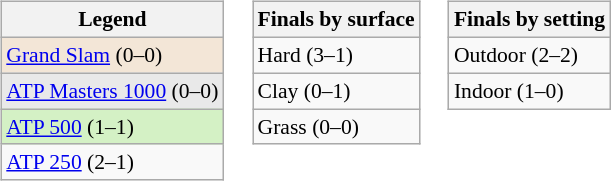<table>
<tr valign=top>
<td><br><table class=wikitable style=font-size:90%>
<tr>
<th>Legend</th>
</tr>
<tr style="background:#f3e6d7;">
<td><a href='#'>Grand Slam</a> (0–0)</td>
</tr>
<tr style="background:#e9e9e9;">
<td><a href='#'>ATP Masters 1000</a> (0–0)</td>
</tr>
<tr style="background:#d4f1c5;">
<td><a href='#'>ATP 500</a> (1–1)</td>
</tr>
<tr>
<td><a href='#'>ATP 250</a> (2–1)</td>
</tr>
</table>
</td>
<td><br><table class=wikitable style=font-size:90%>
<tr>
<th>Finals by surface</th>
</tr>
<tr>
<td>Hard (3–1)</td>
</tr>
<tr>
<td>Clay (0–1)</td>
</tr>
<tr>
<td>Grass (0–0)</td>
</tr>
</table>
</td>
<td><br><table class=wikitable style=font-size:90%>
<tr>
<th>Finals by setting</th>
</tr>
<tr>
<td>Outdoor (2–2)</td>
</tr>
<tr>
<td>Indoor (1–0)</td>
</tr>
</table>
</td>
</tr>
</table>
